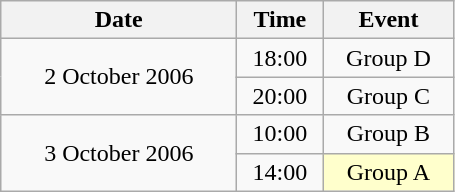<table class = "wikitable" style="text-align:center;">
<tr>
<th width=150>Date</th>
<th width=50>Time</th>
<th width=80>Event</th>
</tr>
<tr>
<td rowspan=2>2 October 2006</td>
<td>18:00</td>
<td>Group D</td>
</tr>
<tr>
<td>20:00</td>
<td>Group C</td>
</tr>
<tr>
<td rowspan=2>3 October 2006</td>
<td>10:00</td>
<td>Group B</td>
</tr>
<tr>
<td>14:00</td>
<td bgcolor=ffffcc>Group A</td>
</tr>
</table>
